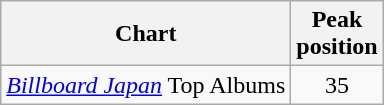<table class="wikitable">
<tr>
<th>Chart</th>
<th>Peak<br>position</th>
</tr>
<tr>
<td align="left"><em><a href='#'>Billboard Japan</a></em> Top Albums</td>
<td align="center">35</td>
</tr>
</table>
